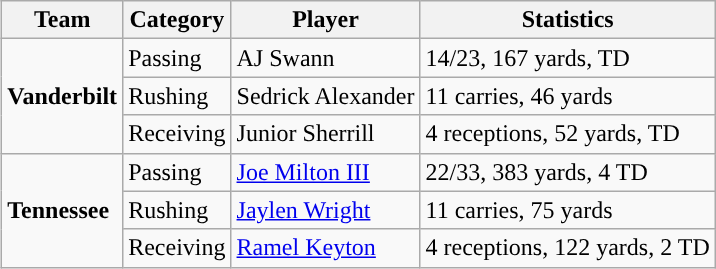<table class="wikitable" style="float: right;">
<tr>
<th>Team</th>
<th>Category</th>
<th>Player</th>
<th>Statistics</th>
</tr>
<tr>
<td rowspan=3><strong>Vanderbilt</strong></td>
<td>Passing</td>
<td>AJ Swann</td>
<td>14/23, 167 yards, TD</td>
</tr>
<tr>
<td>Rushing</td>
<td>Sedrick Alexander</td>
<td>11 carries, 46 yards</td>
</tr>
<tr>
<td>Receiving</td>
<td>Junior Sherrill</td>
<td>4 receptions, 52 yards, TD</td>
</tr>
<tr>
<td rowspan=3><strong>Tennessee</strong></td>
<td>Passing</td>
<td><a href='#'>Joe Milton III</a></td>
<td>22/33, 383 yards, 4 TD</td>
</tr>
<tr>
<td>Rushing</td>
<td><a href='#'>Jaylen Wright</a></td>
<td>11 carries, 75 yards</td>
</tr>
<tr>
<td>Receiving</td>
<td><a href='#'>Ramel Keyton</a></td>
<td>4 receptions, 122 yards, 2 TD</td>
</tr>
</table>
